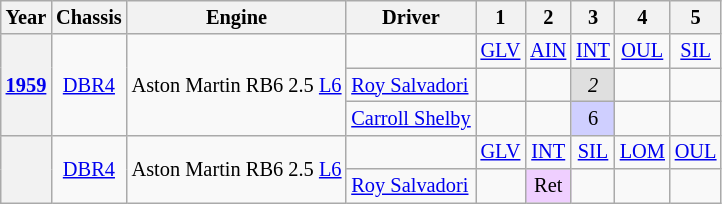<table class="wikitable" style="text-align:center; font-size:85%">
<tr>
<th>Year</th>
<th>Chassis</th>
<th>Engine</th>
<th>Driver</th>
<th>1</th>
<th>2</th>
<th>3</th>
<th>4</th>
<th>5</th>
</tr>
<tr>
<th rowspan="3"><a href='#'>1959</a></th>
<td rowspan="3"><a href='#'>DBR4</a></td>
<td rowspan="3">Aston Martin RB6 2.5 <a href='#'>L6</a></td>
<td></td>
<td><a href='#'>GLV</a></td>
<td><a href='#'>AIN</a></td>
<td><a href='#'>INT</a></td>
<td><a href='#'>OUL</a></td>
<td><a href='#'>SIL</a></td>
</tr>
<tr>
<td align="left"> <a href='#'>Roy Salvadori</a></td>
<td></td>
<td></td>
<td style="background-color:#DFDFDF"><em>2</em></td>
<td></td>
<td></td>
</tr>
<tr>
<td align="left"> <a href='#'>Carroll Shelby</a></td>
<td></td>
<td></td>
<td style="background-color:#CFCFFF">6</td>
<td></td>
<td></td>
</tr>
<tr>
<th rowspan="2"></th>
<td rowspan="2"><a href='#'>DBR4</a></td>
<td rowspan="2">Aston Martin RB6 2.5 <a href='#'>L6</a></td>
<td></td>
<td><a href='#'>GLV</a></td>
<td><a href='#'>INT</a></td>
<td><a href='#'>SIL</a></td>
<td><a href='#'>LOM</a></td>
<td><a href='#'>OUL</a></td>
</tr>
<tr>
<td align="left"> <a href='#'>Roy Salvadori</a></td>
<td></td>
<td style="background-color:#EFCFFF">Ret</td>
<td></td>
<td></td>
<td></td>
</tr>
</table>
